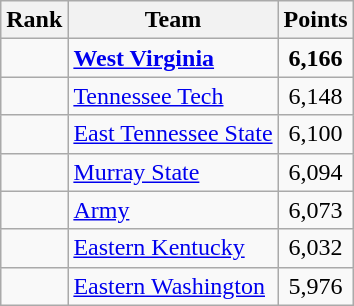<table class="wikitable sortable" style="text-align:center">
<tr>
<th>Rank</th>
<th>Team</th>
<th>Points</th>
</tr>
<tr>
<td></td>
<td align=left><strong><a href='#'>West Virginia</a></strong></td>
<td><strong>6,166</strong></td>
</tr>
<tr>
<td></td>
<td align=left><a href='#'>Tennessee Tech</a></td>
<td>6,148</td>
</tr>
<tr>
<td></td>
<td align=left><a href='#'>East Tennessee State</a></td>
<td>6,100</td>
</tr>
<tr>
<td></td>
<td align=left><a href='#'>Murray State</a></td>
<td>6,094</td>
</tr>
<tr>
<td></td>
<td align=left><a href='#'>Army</a></td>
<td>6,073</td>
</tr>
<tr>
<td></td>
<td align=left><a href='#'>Eastern Kentucky</a></td>
<td>6,032</td>
</tr>
<tr>
<td></td>
<td align=left><a href='#'>Eastern Washington</a></td>
<td>5,976</td>
</tr>
</table>
